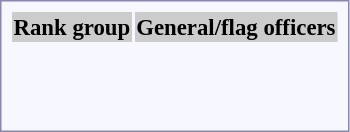<table style="border:1px solid #8888aa; background-color:#f7f8ff; padding:5px; font-size:95%; margin: 0px 12px 12px 0px; text-align:center;">
<tr style="background:#ccc;">
<th>Rank group</th>
<th Colspan=4>General/flag officers</th>
</tr>
<tr>
<td rowspan=2><strong></strong></td>
<td></td>
<td></td>
<td></td>
<td></td>
</tr>
<tr>
<td><br></td>
<td><br></td>
<td><br></td>
<td><br></td>
</tr>
<tr>
<td rowspan=2><strong></strong></td>
<td rowspan=2></td>
<td></td>
<td></td>
<td></td>
</tr>
<tr>
<td><br></td>
<td><br></td>
<td><br></td>
</tr>
</table>
